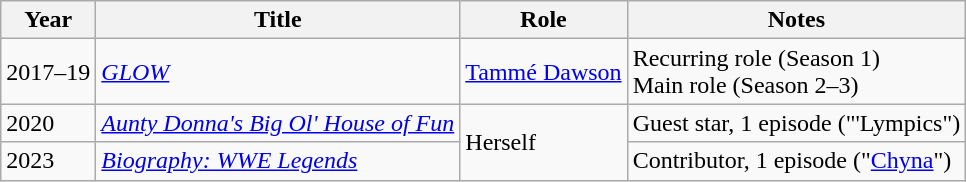<table class="wikitable sortable">
<tr>
<th>Year</th>
<th>Title</th>
<th>Role</th>
<th class="unsortable">Notes</th>
</tr>
<tr>
<td>2017–19</td>
<td><em><a href='#'>GLOW</a></em></td>
<td><a href='#'>Tammé Dawson</a></td>
<td>Recurring role (Season 1)<br>Main role (Season 2–3)</td>
</tr>
<tr>
<td>2020</td>
<td><em><a href='#'>Aunty Donna's Big Ol' House of Fun</a></em></td>
<td rowspan="2">Herself</td>
<td>Guest star, 1 episode ("'Lympics")</td>
</tr>
<tr>
<td>2023</td>
<td><em><a href='#'>Biography: WWE Legends</a></em></td>
<td>Contributor, 1 episode ("<a href='#'>Chyna</a>")</td>
</tr>
</table>
